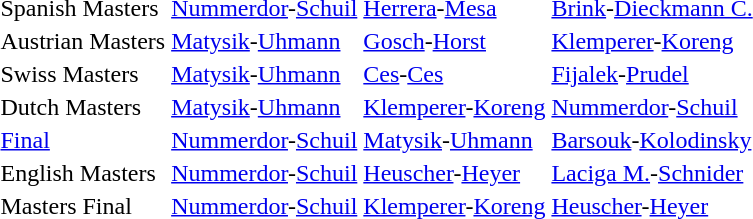<table>
<tr>
<td>Spanish Masters</td>
<td> <a href='#'>Nummerdor</a>-<a href='#'>Schuil</a></td>
<td> <a href='#'>Herrera</a>-<a href='#'>Mesa</a></td>
<td> <a href='#'>Brink</a>-<a href='#'>Dieckmann C.</a></td>
</tr>
<tr>
<td>Austrian Masters</td>
<td> <a href='#'>Matysik</a>-<a href='#'>Uhmann</a></td>
<td> <a href='#'>Gosch</a>-<a href='#'>Horst</a></td>
<td> <a href='#'>Klemperer</a>-<a href='#'>Koreng</a></td>
</tr>
<tr>
<td>Swiss Masters</td>
<td> <a href='#'>Matysik</a>-<a href='#'>Uhmann</a></td>
<td> <a href='#'>Ces</a>-<a href='#'>Ces</a></td>
<td> <a href='#'>Fijalek</a>-<a href='#'>Prudel</a></td>
</tr>
<tr>
<td>Dutch Masters</td>
<td> <a href='#'>Matysik</a>-<a href='#'>Uhmann</a></td>
<td> <a href='#'>Klemperer</a>-<a href='#'>Koreng</a></td>
<td> <a href='#'>Nummerdor</a>-<a href='#'>Schuil</a></td>
</tr>
<tr>
<td><a href='#'>Final</a></td>
<td> <a href='#'>Nummerdor</a>-<a href='#'>Schuil</a></td>
<td> <a href='#'>Matysik</a>-<a href='#'>Uhmann</a></td>
<td> <a href='#'>Barsouk</a>-<a href='#'>Kolodinsky</a></td>
</tr>
<tr>
<td>English Masters</td>
<td> <a href='#'>Nummerdor</a>-<a href='#'>Schuil</a></td>
<td> <a href='#'>Heuscher</a>-<a href='#'>Heyer</a></td>
<td> <a href='#'>Laciga M.</a>-<a href='#'>Schnider</a></td>
</tr>
<tr>
<td>Masters Final</td>
<td> <a href='#'>Nummerdor</a>-<a href='#'>Schuil</a></td>
<td> <a href='#'>Klemperer</a>-<a href='#'>Koreng</a></td>
<td> <a href='#'>Heuscher</a>-<a href='#'>Heyer</a></td>
</tr>
</table>
